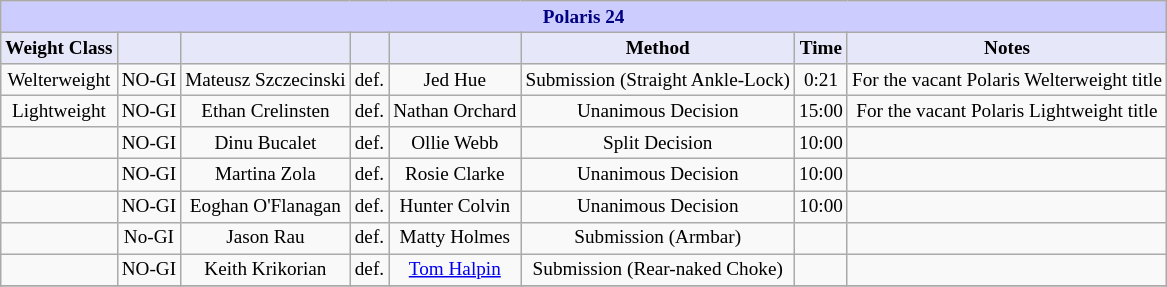<table class="wikitable" style="font-size: 80%;">
<tr>
<th colspan="9" style="background-color: #ccf; color: #000080; text-align: center;"><strong>Polaris 24</strong></th>
</tr>
<tr>
<th colspan="1" style="background-color: #E6E8FA; color: #000000; text-align: center;">Weight Class</th>
<th colspan="1" style="background-color: #E6E8FA; color: #000000; text-align: center;"></th>
<th colspan="1" style="background-color: #E6E8FA; color: #000000; text-align: center;"></th>
<th colspan="1" style="background-color: #E6E8FA; color: #000000; text-align: center;"></th>
<th colspan="1" style="background-color: #E6E8FA; color: #000000; text-align: center;"></th>
<th colspan="1" style="background-color: #E6E8FA; color: #000000; text-align: center;">Method</th>
<th colspan="1" style="background-color: #E6E8FA; color: #000000; text-align: center;">Time</th>
<th colspan="1" style="background-color: #E6E8FA; color: #000000; text-align: center;">Notes</th>
</tr>
<tr>
<td align=center>Welterweight</td>
<td align=center>NO-GI</td>
<td align=center> Mateusz Szczecinski</td>
<td align=center>def.</td>
<td align=center> Jed Hue</td>
<td align=center>Submission (Straight Ankle-Lock)</td>
<td align=center>0:21</td>
<td align=center>For the vacant Polaris Welterweight title</td>
</tr>
<tr>
<td align=center>Lightweight</td>
<td align=center>NO-GI</td>
<td align=center> Ethan Crelinsten</td>
<td align=center>def.</td>
<td align=center> Nathan Orchard</td>
<td align=center>Unanimous Decision</td>
<td align=center>15:00</td>
<td align=center>For the vacant Polaris Lightweight title</td>
</tr>
<tr>
<td align=center></td>
<td align=center>NO-GI</td>
<td align=center> Dinu Bucalet</td>
<td align=center>def.</td>
<td align=center> Ollie Webb</td>
<td align=center>Split Decision</td>
<td align=center>10:00</td>
<td align=center></td>
</tr>
<tr>
<td align=center></td>
<td align=center>NO-GI</td>
<td align=center> Martina Zola</td>
<td align=center>def.</td>
<td align=center> Rosie Clarke</td>
<td align=center>Unanimous Decision</td>
<td align=center>10:00</td>
<td align=center></td>
</tr>
<tr>
<td align=center></td>
<td align=center>NO-GI</td>
<td align=center> Eoghan O'Flanagan</td>
<td align=center>def.</td>
<td align=center> Hunter Colvin</td>
<td align=center>Unanimous Decision</td>
<td align=center>10:00</td>
<td align=center></td>
</tr>
<tr>
<td align=center></td>
<td align=center>No-GI</td>
<td align=center> Jason Rau</td>
<td align=center>def.</td>
<td align=center> Matty Holmes</td>
<td align=center>Submission (Armbar)</td>
<td align=center></td>
<td align=center></td>
</tr>
<tr>
<td align=center></td>
<td align=center>NO-GI</td>
<td align=center> Keith Krikorian</td>
<td align=center>def.</td>
<td align=center> <a href='#'>Tom Halpin</a></td>
<td align=center>Submission (Rear-naked Choke)</td>
<td align=center></td>
<td align=center></td>
</tr>
<tr>
</tr>
</table>
